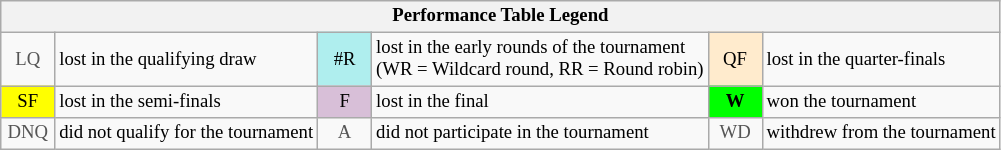<table class="wikitable" style="font-size:78%;">
<tr>
<th colspan="6">Performance Table Legend</th>
</tr>
<tr>
<td align="center" style="color:#555555;" width="30">LQ</td>
<td>lost in the qualifying draw</td>
<td align="center" style="background:#afeeee;">#R</td>
<td>lost in the early rounds of the tournament<br>(WR = Wildcard round, RR = Round robin)</td>
<td align="center" style="background:#ffebcd;">QF</td>
<td>lost in the quarter-finals</td>
</tr>
<tr>
<td align="center" style="background:yellow;">SF</td>
<td>lost in the semi-finals</td>
<td align="center" style="background:#D8BFD8;">F</td>
<td>lost in the final</td>
<td align="center" style="background:#00ff00;"><strong>W</strong></td>
<td>won the tournament</td>
</tr>
<tr>
<td align="center" style="color:#555555;" width="30">DNQ</td>
<td>did not qualify for the tournament</td>
<td align="center" style="color:#555555;" width="30">A</td>
<td>did not participate in the tournament</td>
<td align="center" style="color:#555555;" width="30">WD</td>
<td>withdrew from the tournament</td>
</tr>
</table>
